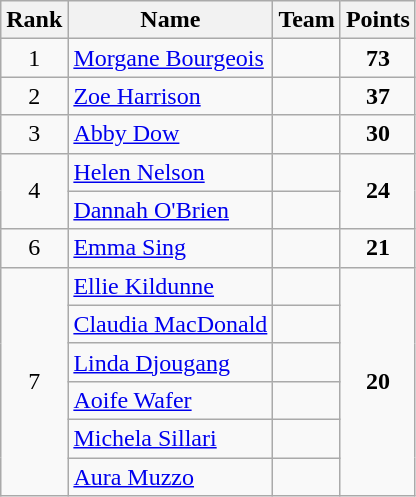<table class="wikitable" style="text-align:center">
<tr>
<th>Rank</th>
<th>Name</th>
<th>Team</th>
<th>Points</th>
</tr>
<tr>
<td>1</td>
<td align="left"><a href='#'>Morgane Bourgeois</a></td>
<td align="left"></td>
<td><strong>73</strong></td>
</tr>
<tr>
<td>2</td>
<td align="left"><a href='#'>Zoe Harrison</a></td>
<td align="left"></td>
<td><strong>37</strong></td>
</tr>
<tr>
<td>3</td>
<td align="left"><a href='#'>Abby Dow</a></td>
<td align="left"></td>
<td><strong>30</strong></td>
</tr>
<tr>
<td rowspan="2">4</td>
<td align="left"><a href='#'>Helen Nelson</a></td>
<td align="left"></td>
<td rowspan="2"><strong>24</strong></td>
</tr>
<tr>
<td align="left"><a href='#'>Dannah O'Brien</a></td>
<td align="left"></td>
</tr>
<tr>
<td>6</td>
<td align="left"><a href='#'>Emma Sing</a></td>
<td align="left"></td>
<td><strong>21</strong></td>
</tr>
<tr>
<td rowspan="6">7</td>
<td align="left"><a href='#'>Ellie Kildunne</a></td>
<td align="left"></td>
<td rowspan="6"><strong>20</strong></td>
</tr>
<tr>
<td align="left"><a href='#'>Claudia MacDonald</a></td>
<td align="left"></td>
</tr>
<tr>
<td align="left"><a href='#'>Linda Djougang</a></td>
<td align="left"></td>
</tr>
<tr>
<td align="left"><a href='#'>Aoife Wafer</a></td>
<td align="left"></td>
</tr>
<tr>
<td align="left"><a href='#'>Michela Sillari</a></td>
<td align="left"></td>
</tr>
<tr>
<td align="left"><a href='#'>Aura Muzzo</a></td>
<td align="left"></td>
</tr>
</table>
